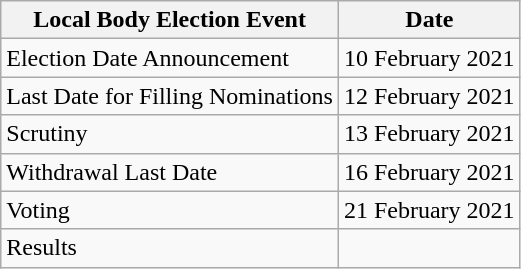<table class="wikitable">
<tr>
<th>Local Body Election Event</th>
<th>Date</th>
</tr>
<tr>
<td>Election Date Announcement</td>
<td>10 February 2021</td>
</tr>
<tr>
<td>Last Date for Filling Nominations</td>
<td>12 February 2021</td>
</tr>
<tr>
<td>Scrutiny</td>
<td>13 February 2021</td>
</tr>
<tr>
<td>Withdrawal Last Date</td>
<td>16 February 2021</td>
</tr>
<tr>
<td>Voting</td>
<td>21 February 2021</td>
</tr>
<tr>
<td>Results</td>
<td></td>
</tr>
</table>
